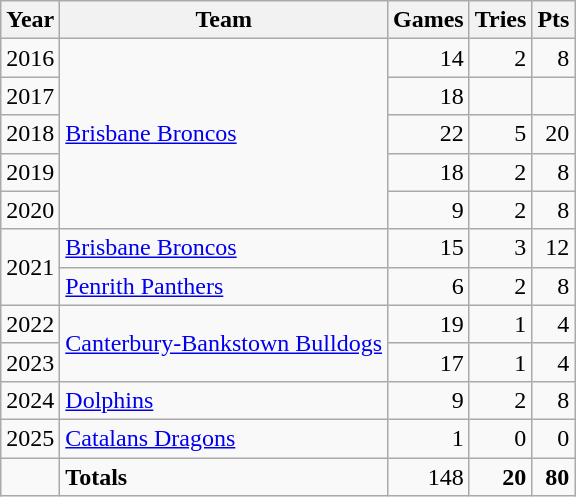<table class="wikitable">
<tr>
<th>Year</th>
<th>Team</th>
<th>Games</th>
<th>Tries</th>
<th>Pts</th>
</tr>
<tr>
<td>2016</td>
<td rowspan="5"> <a href='#'>Brisbane Broncos</a></td>
<td align=right>14</td>
<td align=right>2</td>
<td align=right>8</td>
</tr>
<tr>
<td align=center>2017</td>
<td align=right>18</td>
<td align=right></td>
<td align=right></td>
</tr>
<tr>
<td align=center>2018</td>
<td align=right>22</td>
<td align=right>5</td>
<td align=right>20</td>
</tr>
<tr>
<td align=center>2019</td>
<td align=right>18</td>
<td align=right>2</td>
<td align=right>8</td>
</tr>
<tr>
<td align=center>2020</td>
<td align=right>9</td>
<td align=right>2</td>
<td align=right>8</td>
</tr>
<tr>
<td rowspan="2">2021</td>
<td> <a href='#'>Brisbane Broncos</a></td>
<td align="right">15</td>
<td align=right>3</td>
<td align=right>12</td>
</tr>
<tr>
<td align=left> <a href='#'>Penrith Panthers</a></td>
<td align=right>6</td>
<td align=right>2</td>
<td align=right>8</td>
</tr>
<tr>
<td align=center>2022</td>
<td rowspan="2"> <a href='#'>Canterbury-Bankstown Bulldogs</a></td>
<td align=right>19</td>
<td align=right>1</td>
<td align=right>4</td>
</tr>
<tr>
<td align=center>2023</td>
<td align=right>17</td>
<td align=right>1</td>
<td align=right>4</td>
</tr>
<tr>
<td align=center>2024</td>
<td align=left> <a href='#'>Dolphins</a></td>
<td align=right>9</td>
<td align=right>2</td>
<td align=right>8</td>
</tr>
<tr>
<td align=center>2025</td>
<td align=left> <a href='#'>Catalans Dragons</a></td>
<td align=right>1</td>
<td align=right>0</td>
<td align=right>0</td>
</tr>
<tr>
<td></td>
<td align=left><strong>Totals</strong></td>
<td align=right>148</td>
<td align=right><strong>20</strong></td>
<td align=right><strong>80</strong></td>
</tr>
</table>
